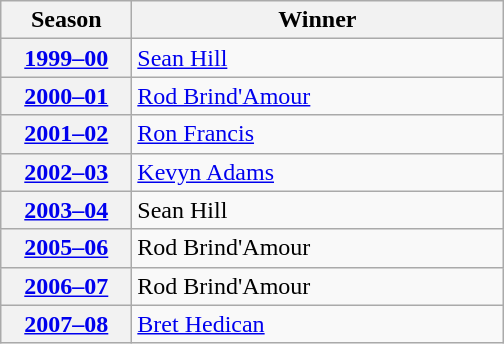<table class="wikitable">
<tr>
<th scope="col" style="width:5em">Season</th>
<th scope="col" style="width:15em">Winner</th>
</tr>
<tr>
<th scope="row"><a href='#'>1999–00</a></th>
<td><a href='#'>Sean Hill</a></td>
</tr>
<tr>
<th scope="row"><a href='#'>2000–01</a></th>
<td><a href='#'>Rod Brind'Amour</a></td>
</tr>
<tr>
<th scope="row"><a href='#'>2001–02</a></th>
<td><a href='#'>Ron Francis</a></td>
</tr>
<tr>
<th scope="row"><a href='#'>2002–03</a></th>
<td><a href='#'>Kevyn Adams</a></td>
</tr>
<tr>
<th scope="row"><a href='#'>2003–04</a></th>
<td>Sean Hill</td>
</tr>
<tr>
<th scope="row"><a href='#'>2005–06</a></th>
<td>Rod Brind'Amour</td>
</tr>
<tr>
<th scope="row"><a href='#'>2006–07</a></th>
<td>Rod Brind'Amour</td>
</tr>
<tr>
<th scope="row"><a href='#'>2007–08</a></th>
<td><a href='#'>Bret Hedican</a></td>
</tr>
</table>
